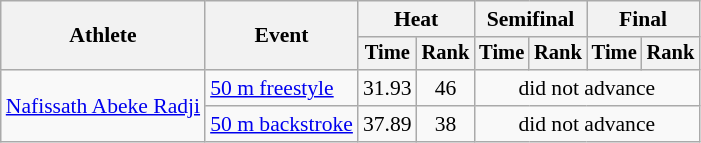<table class=wikitable style="font-size:90%">
<tr>
<th rowspan="2">Athlete</th>
<th rowspan="2">Event</th>
<th colspan="2">Heat</th>
<th colspan="2">Semifinal</th>
<th colspan="2">Final</th>
</tr>
<tr style="font-size:95%">
<th>Time</th>
<th>Rank</th>
<th>Time</th>
<th>Rank</th>
<th>Time</th>
<th>Rank</th>
</tr>
<tr align=center>
<td align=left rowspan=2><a href='#'>Nafissath Abeke Radji</a></td>
<td align=left><a href='#'>50 m freestyle</a></td>
<td>31.93</td>
<td>46</td>
<td colspan=4>did not advance</td>
</tr>
<tr align=center>
<td align=left><a href='#'>50 m backstroke</a></td>
<td>37.89</td>
<td>38</td>
<td colspan=4>did not advance</td>
</tr>
</table>
